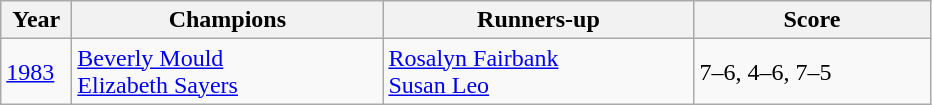<table class="wikitable">
<tr>
<th style="width:40px">Year</th>
<th style="width:200px">Champions</th>
<th style="width:200px">Runners-up</th>
<th style="width:150px" class="unsortable">Score</th>
</tr>
<tr>
<td><a href='#'>1983</a></td>
<td> <a href='#'>Beverly Mould</a> <br>  <a href='#'>Elizabeth Sayers</a></td>
<td> <a href='#'>Rosalyn Fairbank</a> <br>  <a href='#'>Susan Leo</a></td>
<td>7–6, 4–6, 7–5</td>
</tr>
</table>
